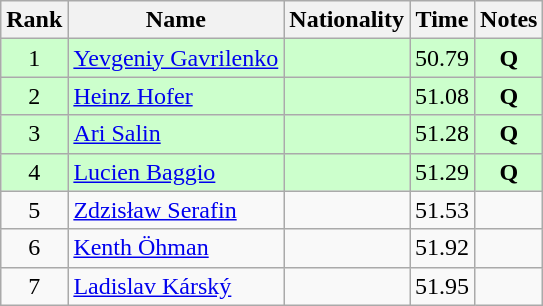<table class="wikitable sortable" style="text-align:center">
<tr>
<th>Rank</th>
<th>Name</th>
<th>Nationality</th>
<th>Time</th>
<th>Notes</th>
</tr>
<tr bgcolor=ccffcc>
<td>1</td>
<td align=left><a href='#'>Yevgeniy Gavrilenko</a></td>
<td align=left></td>
<td>50.79</td>
<td><strong>Q</strong></td>
</tr>
<tr bgcolor=ccffcc>
<td>2</td>
<td align=left><a href='#'>Heinz Hofer</a></td>
<td align=left></td>
<td>51.08</td>
<td><strong>Q</strong></td>
</tr>
<tr bgcolor=ccffcc>
<td>3</td>
<td align=left><a href='#'>Ari Salin</a></td>
<td align=left></td>
<td>51.28</td>
<td><strong>Q</strong></td>
</tr>
<tr bgcolor=ccffcc>
<td>4</td>
<td align=left><a href='#'>Lucien Baggio</a></td>
<td align=left></td>
<td>51.29</td>
<td><strong>Q</strong></td>
</tr>
<tr>
<td>5</td>
<td align=left><a href='#'>Zdzisław Serafin</a></td>
<td align=left></td>
<td>51.53</td>
<td></td>
</tr>
<tr>
<td>6</td>
<td align=left><a href='#'>Kenth Öhman</a></td>
<td align=left></td>
<td>51.92</td>
<td></td>
</tr>
<tr>
<td>7</td>
<td align=left><a href='#'>Ladislav Kárský</a></td>
<td align=left></td>
<td>51.95</td>
<td></td>
</tr>
</table>
